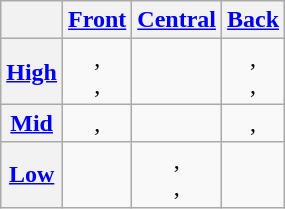<table class="wikitable" style="text-align:center">
<tr>
<th></th>
<th><a href='#'>Front</a></th>
<th><a href='#'>Central</a></th>
<th><a href='#'>Back</a></th>
</tr>
<tr>
<th><a href='#'>High</a></th>
<td>, <br>, </td>
<td></td>
<td>, <br>, </td>
</tr>
<tr>
<th><a href='#'>Mid</a></th>
<td>, </td>
<td></td>
<td>, </td>
</tr>
<tr>
<th><a href='#'>Low</a></th>
<td></td>
<td>, <br>, </td>
<td></td>
</tr>
</table>
